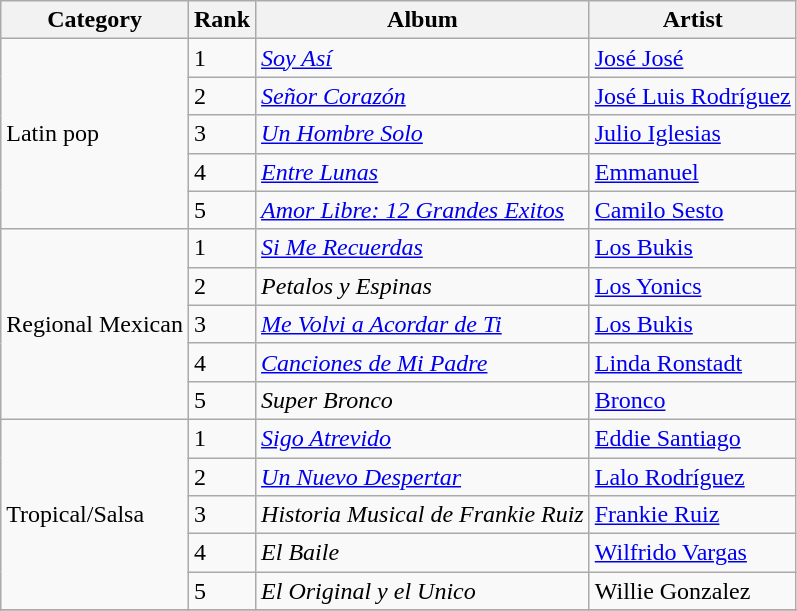<table class="wikitable sortable">
<tr>
<th>Category</th>
<th>Rank</th>
<th>Album</th>
<th>Artist</th>
</tr>
<tr>
<td rowspan="5">Latin pop</td>
<td>1</td>
<td><em><a href='#'>Soy Así</a></em></td>
<td><a href='#'>José José</a></td>
</tr>
<tr>
<td>2</td>
<td><em><a href='#'>Señor Corazón</a></em></td>
<td><a href='#'>José Luis Rodríguez</a></td>
</tr>
<tr>
<td>3</td>
<td><em><a href='#'>Un Hombre Solo</a></em></td>
<td><a href='#'>Julio Iglesias</a></td>
</tr>
<tr>
<td>4</td>
<td><em><a href='#'>Entre Lunas</a></em></td>
<td><a href='#'>Emmanuel</a></td>
</tr>
<tr>
<td>5</td>
<td><em><a href='#'>Amor Libre: 12 Grandes Exitos</a></em></td>
<td><a href='#'>Camilo Sesto</a></td>
</tr>
<tr>
<td rowspan="5">Regional Mexican</td>
<td>1</td>
<td><em><a href='#'>Si Me Recuerdas</a></em></td>
<td><a href='#'>Los Bukis</a></td>
</tr>
<tr>
<td>2</td>
<td><em>Petalos y Espinas</em></td>
<td><a href='#'>Los Yonics</a></td>
</tr>
<tr>
<td>3</td>
<td><em><a href='#'>Me Volvi a Acordar de Ti</a></em></td>
<td><a href='#'>Los Bukis</a></td>
</tr>
<tr>
<td>4</td>
<td><em><a href='#'>Canciones de Mi Padre</a></em></td>
<td><a href='#'>Linda Ronstadt</a></td>
</tr>
<tr>
<td>5</td>
<td><em>Super Bronco</em></td>
<td><a href='#'>Bronco</a></td>
</tr>
<tr>
<td rowspan="5">Tropical/Salsa</td>
<td>1</td>
<td><em><a href='#'>Sigo Atrevido</a></em></td>
<td><a href='#'>Eddie Santiago</a></td>
</tr>
<tr>
<td>2</td>
<td><em><a href='#'>Un Nuevo Despertar</a></em></td>
<td><a href='#'>Lalo Rodríguez</a></td>
</tr>
<tr>
<td>3</td>
<td><em>Historia Musical de Frankie Ruiz</em></td>
<td><a href='#'>Frankie Ruiz</a></td>
</tr>
<tr>
<td>4</td>
<td><em>El Baile</em></td>
<td><a href='#'>Wilfrido Vargas</a></td>
</tr>
<tr>
<td>5</td>
<td><em>El Original y el Unico</em></td>
<td>Willie Gonzalez</td>
</tr>
<tr>
</tr>
</table>
